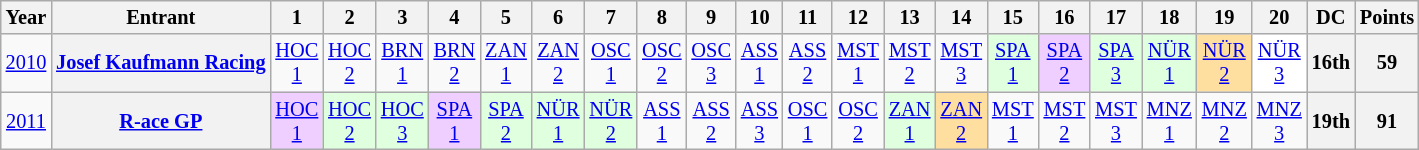<table class="wikitable" style="text-align:center; font-size:85%">
<tr>
<th>Year</th>
<th>Entrant</th>
<th>1</th>
<th>2</th>
<th>3</th>
<th>4</th>
<th>5</th>
<th>6</th>
<th>7</th>
<th>8</th>
<th>9</th>
<th>10</th>
<th>11</th>
<th>12</th>
<th>13</th>
<th>14</th>
<th>15</th>
<th>16</th>
<th>17</th>
<th>18</th>
<th>19</th>
<th>20</th>
<th>DC</th>
<th>Points</th>
</tr>
<tr>
<td><a href='#'>2010</a></td>
<th><a href='#'>Josef Kaufmann Racing</a></th>
<td style="background:#;"><a href='#'>HOC<br>1</a><br></td>
<td style="background:#;"><a href='#'>HOC<br>2</a><br></td>
<td style="background:#;"><a href='#'>BRN<br>1</a><br></td>
<td style="background:#;"><a href='#'>BRN<br>2</a><br></td>
<td style="background:#;"><a href='#'>ZAN<br>1</a><br></td>
<td style="background:#;"><a href='#'>ZAN<br>2</a><br></td>
<td style="background:#;"><a href='#'>OSC<br>1</a><br></td>
<td style="background:#;"><a href='#'>OSC<br>2</a><br></td>
<td style="background:#;"><a href='#'>OSC<br>3</a><br></td>
<td style="background:#;"><a href='#'>ASS<br>1</a><br></td>
<td style="background:#;"><a href='#'>ASS<br>2</a><br></td>
<td style="background:#;"><a href='#'>MST<br>1</a><br></td>
<td style="background:#;"><a href='#'>MST<br>2</a><br></td>
<td style="background:#;"><a href='#'>MST<br>3</a><br></td>
<td style="background:#dfffdf;"><a href='#'>SPA<br>1</a><br></td>
<td style="background:#efcfff;"><a href='#'>SPA<br>2</a><br></td>
<td style="background:#dfffdf;"><a href='#'>SPA<br>3</a><br></td>
<td style="background:#dfffdf;"><a href='#'>NÜR<br>1</a><br></td>
<td style="background:#ffdf9f;"><a href='#'>NÜR<br>2</a><br></td>
<td style="background:#FFFFFF;"><a href='#'>NÜR<br>3</a><br></td>
<th>16th</th>
<th>59</th>
</tr>
<tr>
<td><a href='#'>2011</a></td>
<th><a href='#'>R-ace GP</a></th>
<td style="background:#efcfff;"><a href='#'>HOC<br>1</a><br></td>
<td style="background:#dfffdf;"><a href='#'>HOC<br>2</a><br></td>
<td style="background:#dfffdf;"><a href='#'>HOC<br>3</a><br></td>
<td style="background:#efcfff;"><a href='#'>SPA<br>1</a><br></td>
<td style="background:#dfffdf;"><a href='#'>SPA<br>2</a><br></td>
<td style="background:#dfffdf;"><a href='#'>NÜR<br>1</a><br></td>
<td style="background:#dfffdf;"><a href='#'>NÜR<br>2</a><br></td>
<td style="background:#;"><a href='#'>ASS<br>1</a><br></td>
<td style="background:#;"><a href='#'>ASS<br>2</a><br></td>
<td style="background:#;"><a href='#'>ASS<br>3</a><br></td>
<td style="background:#;"><a href='#'>OSC<br>1</a><br></td>
<td style="background:#;"><a href='#'>OSC<br>2</a><br></td>
<td style="background:#dfffdf;"><a href='#'>ZAN<br>1</a><br></td>
<td style="background:#ffdf9f;"><a href='#'>ZAN<br>2</a><br></td>
<td style="background:#;"><a href='#'>MST<br>1</a><br></td>
<td style="background:#;"><a href='#'>MST<br>2</a><br></td>
<td style="background:#;"><a href='#'>MST<br>3</a><br></td>
<td style="background:#;"><a href='#'>MNZ<br>1</a><br></td>
<td style="background:#;"><a href='#'>MNZ<br>2</a><br></td>
<td style="background:#;"><a href='#'>MNZ<br>3</a><br></td>
<th>19th</th>
<th>91</th>
</tr>
</table>
